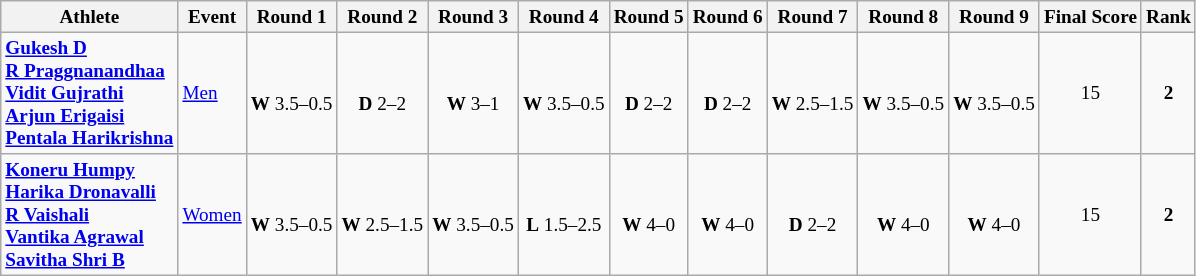<table class="wikitable sortable collapsible" style="text-align:center; font-size:80%">
<tr>
<th>Athlete</th>
<th>Event</th>
<th>Round 1</th>
<th>Round 2</th>
<th>Round 3</th>
<th>Round 4</th>
<th>Round 5</th>
<th>Round 6</th>
<th>Round 7</th>
<th>Round 8</th>
<th>Round 9</th>
<th>Final Score</th>
<th>Rank</th>
</tr>
<tr>
<td style="text-align:left"><strong><a href='#'>Gukesh D</a></strong><br><strong><a href='#'>R Praggnanandhaa</a></strong><br><strong><a href='#'>Vidit Gujrathi</a></strong><br><strong><a href='#'>Arjun Erigaisi</a></strong><br><strong><a href='#'>Pentala Harikrishna</a></strong></td>
<td style="text-align:left"><a href='#'>Men</a></td>
<td><br><strong>W</strong> 3.5–0.5</td>
<td><br><strong>D</strong> 2–2</td>
<td><br><strong>W</strong> 3–1</td>
<td><br><strong>W</strong> 3.5–0.5</td>
<td><br><strong>D</strong> 2–2</td>
<td><br><strong>D</strong> 2–2</td>
<td><br><strong>W</strong> 2.5–1.5</td>
<td><br><strong>W</strong> 3.5–0.5</td>
<td><br><strong>W</strong> 3.5–0.5</td>
<td>15</td>
<td><strong>2</strong></td>
</tr>
<tr>
<td style="text-align:left"><strong><a href='#'>Koneru Humpy</a></strong><br><strong><a href='#'>Harika Dronavalli</a></strong><br><strong><a href='#'>R Vaishali</a></strong><br><strong><a href='#'>Vantika Agrawal</a></strong><br><strong><a href='#'>Savitha Shri B</a></strong></td>
<td style="text-align:left"><a href='#'>Women</a></td>
<td><br><strong>W</strong> 3.5–0.5</td>
<td><br><strong>W</strong> 2.5–1.5</td>
<td><br><strong>W</strong> 3.5–0.5</td>
<td><br><strong>L</strong> 1.5–2.5</td>
<td><br><strong>W</strong> 4–0</td>
<td><br><strong>W</strong> 4–0</td>
<td><br><strong>D</strong> 2–2</td>
<td><br><strong>W</strong> 4–0</td>
<td><br><strong>W</strong> 4–0</td>
<td>15</td>
<td><strong>2</strong></td>
</tr>
</table>
